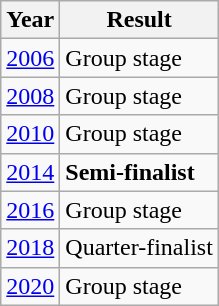<table class="wikitable">
<tr>
<th>Year</th>
<th>Result</th>
</tr>
<tr>
<td> <a href='#'>2006</a></td>
<td>Group stage</td>
</tr>
<tr>
<td> <a href='#'>2008</a></td>
<td>Group stage</td>
</tr>
<tr>
<td> <a href='#'>2010</a></td>
<td>Group stage</td>
</tr>
<tr>
<td> <a href='#'>2014</a></td>
<td><strong> Semi-finalist</strong></td>
</tr>
<tr>
<td> <a href='#'>2016</a></td>
<td>Group stage</td>
</tr>
<tr>
<td> <a href='#'>2018</a></td>
<td>Quarter-finalist</td>
</tr>
<tr>
<td> <a href='#'>2020</a></td>
<td>Group stage</td>
</tr>
</table>
